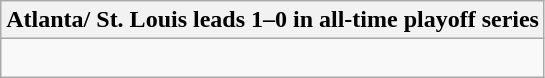<table class="wikitable collapsible collapsed">
<tr>
<th>Atlanta/ St. Louis leads 1–0 in all-time playoff series</th>
</tr>
<tr>
<td><br></td>
</tr>
</table>
